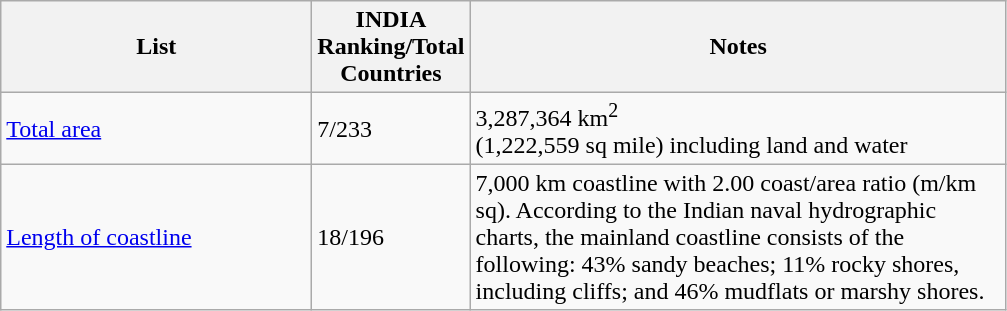<table class="wikitable sortable">
<tr>
<th width="200">List</th>
<th width="1">INDIA Ranking/Total Countries</th>
<th width="350">Notes</th>
</tr>
<tr>
<td><a href='#'>Total area</a></td>
<td>7/233</td>
<td>3,287,364 km<sup>2</sup><br>(1,222,559 sq mile) including land and water</td>
</tr>
<tr>
<td><a href='#'>Length of coastline</a></td>
<td>18/196</td>
<td>7,000 km coastline with 2.00 coast/area ratio (m/km sq). According to the Indian naval hydrographic charts, the mainland coastline consists of the following: 43% sandy beaches; 11% rocky shores, including cliffs; and 46% mudflats or marshy shores.</td>
</tr>
</table>
